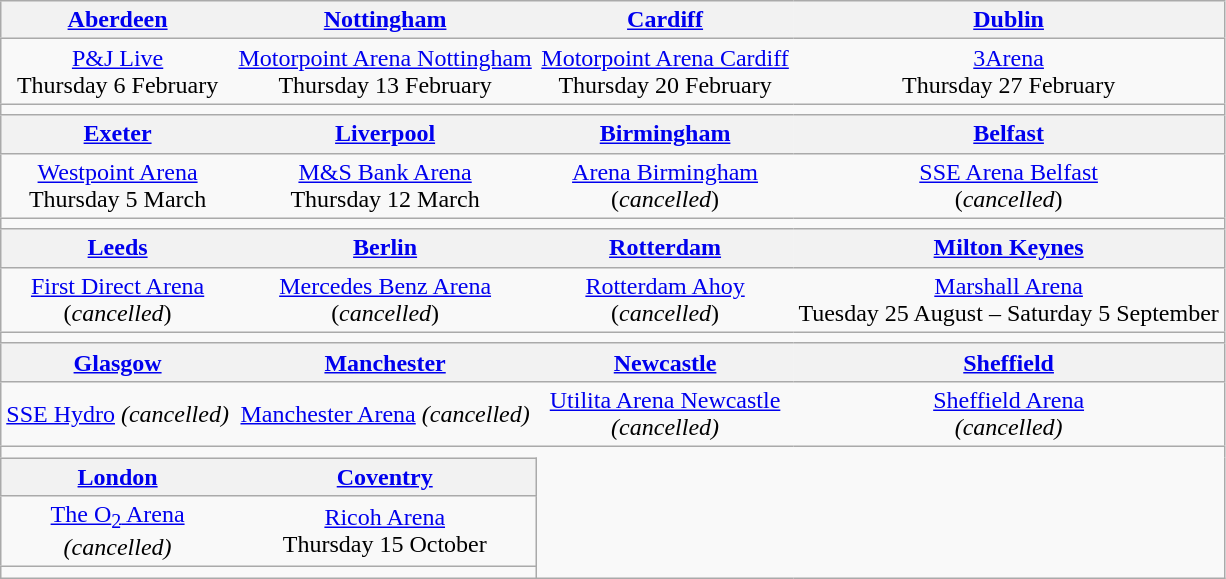<table class="wikitable" style="text-align:center;">
<tr>
<th style="border-left:none; border-right:none;"> <a href='#'>Aberdeen</a></th>
<th style="border-left:none; border-right:none;"> <a href='#'>Nottingham</a></th>
<th style="border-left:none; border-right:none;"> <a href='#'>Cardiff</a></th>
<th style="border-left:none; border-right:none;"> <a href='#'>Dublin</a></th>
</tr>
<tr>
<td style="border-left:none; border-right:none;"><a href='#'>P&J Live</a><br>Thursday 6 February</td>
<td style="border-left:none; border-right:none;"><a href='#'>Motorpoint Arena Nottingham</a><br>Thursday 13 February</td>
<td style="border-left:none; border-right:none;"><a href='#'>Motorpoint Arena Cardiff</a><br>Thursday 20 February</td>
<td style="border-left:none; border-right:none;"><a href='#'>3Arena</a><br>Thursday 27 February</td>
</tr>
<tr>
<td style="border:none;"></td>
<td style="border:none;"></td>
<td style="border:none;"></td>
<td style="border:none;"></td>
</tr>
<tr>
<th style="border-left:none; border-right:none;"> <a href='#'>Exeter</a></th>
<th style="border-left:none; border-right:none;"> <a href='#'>Liverpool</a></th>
<th style="border-left:none; border-right:none;"> <a href='#'>Birmingham</a></th>
<th style="border-left:none; border-right:none;"> <a href='#'>Belfast</a></th>
</tr>
<tr>
<td style="border-left:none; border-right:none;"><a href='#'>Westpoint Arena</a><br>Thursday 5 March</td>
<td style="border-left:none; border-right:none;"><a href='#'>M&S Bank Arena</a><br>Thursday 12 March</td>
<td style="border-left:none; border-right:none;"><a href='#'>Arena Birmingham</a><br>(<em>cancelled</em>)</td>
<td style="border-left:none; border-right:none;"><a href='#'>SSE Arena Belfast</a><br>(<em>cancelled</em>)</td>
</tr>
<tr>
<td style="border:none;"></td>
<td style="border:none;"></td>
<td style="border:none;"></td>
<td style="border:none;"></td>
</tr>
<tr>
<th style="border-left:none; border-right:none;"> <a href='#'>Leeds</a></th>
<th style="border-left:none; border-right:none;"> <a href='#'>Berlin</a></th>
<th style="border-left:none; border-right:none;"> <a href='#'>Rotterdam</a></th>
<th style="border-left:none; border-right:none;"> <a href='#'>Milton Keynes</a></th>
</tr>
<tr>
<td style="border-left:none; border-right:none;"><a href='#'>First Direct Arena</a><br>(<em>cancelled</em>)</td>
<td style="border-left:none; border-right:none;"><a href='#'>Mercedes Benz Arena</a><br>(<em>cancelled</em>)</td>
<td style="border-left:none; border-right:none;"><a href='#'>Rotterdam Ahoy</a><br>(<em>cancelled</em>)</td>
<td style="border-left:none; border-right:none;"><a href='#'>Marshall Arena</a><br> Tuesday 25 August – Saturday 5 September</td>
</tr>
<tr>
<td style="border:none;"></td>
<td style="border:none;"></td>
<td style="border:none;"></td>
<td style="border:none;"></td>
</tr>
<tr>
<th style="border-left:none; border-right:none;"> <a href='#'>Glasgow</a></th>
<th style="border-left:none; border-right:none;"> <a href='#'>Manchester</a></th>
<th style="border-left:none; border-right:none;"> <a href='#'>Newcastle</a></th>
<th style="border-left:none; border-right:none;"> <a href='#'>Sheffield</a></th>
</tr>
<tr>
<td style="border-left:none; border-right:none;"><a href='#'>SSE Hydro</a> <em>(cancelled)</em></td>
<td style="border-left:none; border-right:none;"><a href='#'>Manchester Arena</a> <em>(cancelled)</em></td>
<td style="border-left:none; border-right:none;"><a href='#'>Utilita Arena Newcastle</a><br> <em>(cancelled)</em></td>
<td style="border-left:none; border-right:none;"><a href='#'>Sheffield Arena</a><br> <em>(cancelled)</em></td>
</tr>
<tr>
<td style="border:none;"></td>
<td style="border:none;"></td>
<td style="border:none;"></td>
<td style="border:none;"></td>
</tr>
<tr>
<th style="border-left:none; border-right:none;"> <a href='#'>London</a></th>
<th style="border-left:none"> <a href='#'>Coventry</a></th>
</tr>
<tr>
<td style="border-left:none; border-right:none;"><a href='#'>The O<sub>2</sub> Arena</a><br><em>(cancelled)</em></td>
<td style="border-left:none"><a href='#'>Ricoh Arena</a><br>Thursday 15 October</td>
</tr>
<tr>
<td style="border:none;"></td>
<td style="border-left:none;"></td>
</tr>
</table>
